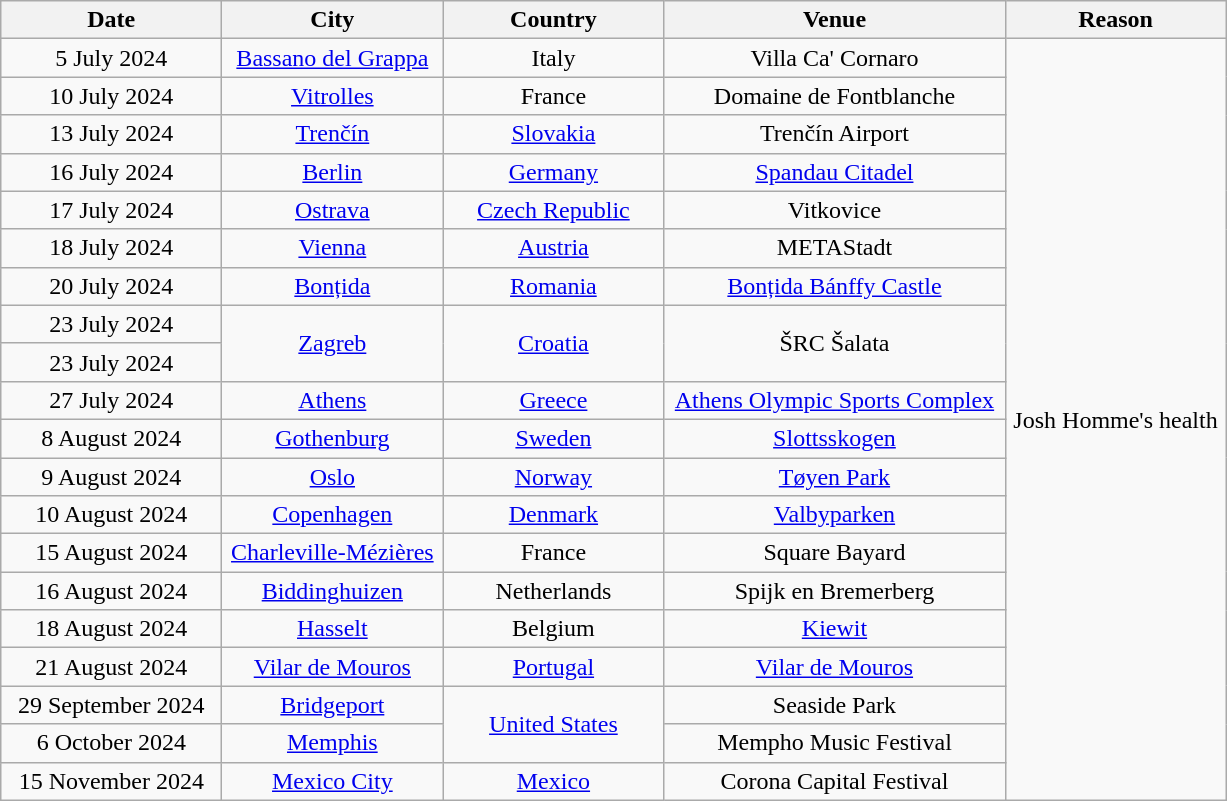<table class="wikitable" style="text-align:center;">
<tr>
<th width="140">Date</th>
<th width="140">City</th>
<th width="140">Country</th>
<th width="220">Venue</th>
<th width="140">Reason</th>
</tr>
<tr>
<td>5 July 2024</td>
<td><a href='#'>Bassano del Grappa</a></td>
<td>Italy</td>
<td>Villa Ca' Cornaro</td>
<td rowspan="20">Josh Homme's health</td>
</tr>
<tr>
<td>10 July 2024</td>
<td><a href='#'>Vitrolles</a></td>
<td>France</td>
<td>Domaine de Fontblanche</td>
</tr>
<tr>
<td>13 July 2024</td>
<td><a href='#'>Trenčín</a></td>
<td><a href='#'>Slovakia</a></td>
<td>Trenčín Airport</td>
</tr>
<tr>
<td>16 July 2024</td>
<td><a href='#'>Berlin</a></td>
<td><a href='#'>Germany</a></td>
<td><a href='#'>Spandau Citadel</a></td>
</tr>
<tr>
<td>17 July 2024</td>
<td><a href='#'>Ostrava</a></td>
<td><a href='#'>Czech Republic</a></td>
<td>Vitkovice</td>
</tr>
<tr>
<td>18 July 2024</td>
<td><a href='#'>Vienna</a></td>
<td><a href='#'>Austria</a></td>
<td>METAStadt</td>
</tr>
<tr>
<td>20 July 2024</td>
<td><a href='#'>Bonțida</a></td>
<td><a href='#'>Romania</a></td>
<td><a href='#'>Bonțida Bánffy Castle</a></td>
</tr>
<tr>
<td>23 July 2024</td>
<td rowspan="2"><a href='#'>Zagreb</a></td>
<td rowspan="2"><a href='#'>Croatia</a></td>
<td rowspan="2">ŠRC Šalata</td>
</tr>
<tr>
<td>23 July 2024</td>
</tr>
<tr>
<td>27 July 2024</td>
<td><a href='#'>Athens</a></td>
<td><a href='#'>Greece</a></td>
<td><a href='#'>Athens Olympic Sports Complex</a></td>
</tr>
<tr>
<td>8 August 2024</td>
<td><a href='#'>Gothenburg</a></td>
<td><a href='#'>Sweden</a></td>
<td><a href='#'>Slottsskogen</a></td>
</tr>
<tr>
<td>9 August 2024</td>
<td><a href='#'>Oslo</a></td>
<td><a href='#'>Norway</a></td>
<td><a href='#'>Tøyen Park</a></td>
</tr>
<tr>
<td>10 August 2024</td>
<td><a href='#'>Copenhagen</a></td>
<td><a href='#'>Denmark</a></td>
<td><a href='#'>Valbyparken</a></td>
</tr>
<tr>
<td>15 August 2024</td>
<td><a href='#'>Charleville-Mézières</a></td>
<td>France</td>
<td>Square Bayard</td>
</tr>
<tr>
<td>16 August 2024</td>
<td><a href='#'>Biddinghuizen</a></td>
<td>Netherlands</td>
<td>Spijk en Bremerberg</td>
</tr>
<tr>
<td>18 August 2024</td>
<td><a href='#'>Hasselt</a></td>
<td>Belgium</td>
<td><a href='#'>Kiewit</a></td>
</tr>
<tr>
<td>21 August 2024</td>
<td><a href='#'>Vilar de Mouros</a></td>
<td><a href='#'>Portugal</a></td>
<td><a href='#'>Vilar de Mouros</a></td>
</tr>
<tr>
<td>29 September 2024</td>
<td><a href='#'>Bridgeport</a></td>
<td rowspan="2"><a href='#'>United States</a></td>
<td>Seaside Park</td>
</tr>
<tr>
<td>6 October 2024</td>
<td><a href='#'>Memphis</a></td>
<td>Mempho Music Festival</td>
</tr>
<tr>
<td>15 November 2024</td>
<td><a href='#'>Mexico City</a></td>
<td><a href='#'>Mexico</a></td>
<td>Corona Capital Festival</td>
</tr>
</table>
